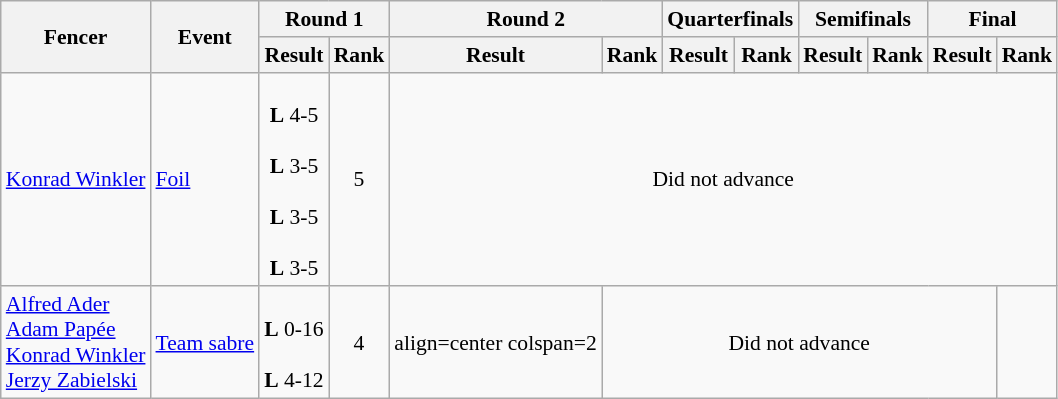<table class=wikitable style="font-size:90%">
<tr>
<th rowspan=2>Fencer</th>
<th rowspan=2>Event</th>
<th colspan=2>Round 1</th>
<th colspan=2>Round 2</th>
<th colspan=2>Quarterfinals</th>
<th colspan=2>Semifinals</th>
<th colspan=2>Final</th>
</tr>
<tr>
<th>Result</th>
<th>Rank</th>
<th>Result</th>
<th>Rank</th>
<th>Result</th>
<th>Rank</th>
<th>Result</th>
<th>Rank</th>
<th>Result</th>
<th>Rank</th>
</tr>
<tr>
<td><a href='#'>Konrad Winkler</a></td>
<td><a href='#'>Foil</a></td>
<td align=center><br><strong>L</strong> 4-5<br><br><strong>L</strong> 3-5<br><br><strong>L</strong> 3-5<br><br><strong>L</strong> 3-5</td>
<td align=center>5</td>
<td align=center colspan=8>Did not advance</td>
</tr>
<tr>
<td><a href='#'>Alfred Ader</a> <br> <a href='#'>Adam Papée</a> <br> <a href='#'>Konrad Winkler</a> <br> <a href='#'>Jerzy Zabielski</a></td>
<td><a href='#'>Team sabre</a></td>
<td align=center><br> <strong>L</strong> 0-16<br><br> <strong>L</strong> 4-12</td>
<td align=center>4</td>
<td>align=center colspan=2 </td>
<td align=center colspan=6>Did not advance</td>
</tr>
</table>
